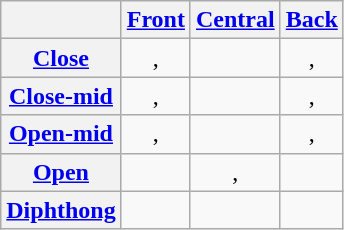<table class="wikitable" style="text-align: center">
<tr>
<th> </th>
<th><a href='#'>Front</a></th>
<th><a href='#'>Central</a></th>
<th><a href='#'>Back</a></th>
</tr>
<tr>
<th><a href='#'>Close</a></th>
<td>, </td>
<td></td>
<td>, </td>
</tr>
<tr>
<th><a href='#'>Close-mid</a></th>
<td>, </td>
<td></td>
<td>, </td>
</tr>
<tr>
<th><a href='#'>Open-mid</a></th>
<td>, </td>
<td></td>
<td>, </td>
</tr>
<tr>
<th><a href='#'>Open</a></th>
<td></td>
<td>, </td>
<td></td>
</tr>
<tr>
<th><a href='#'>Diphthong</a></th>
<td></td>
<td></td>
<td></td>
</tr>
</table>
